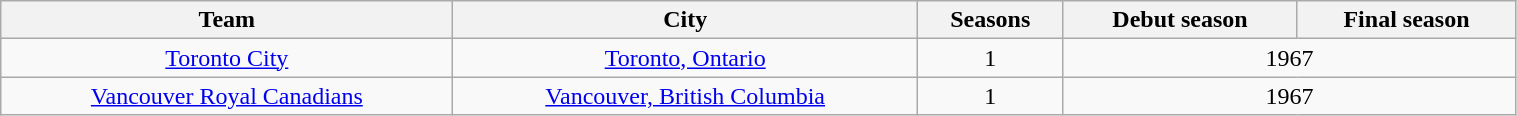<table class="wikitable sortable" style="text-align: center; width:80%">
<tr>
<th>Team</th>
<th>City</th>
<th>Seasons</th>
<th>Debut season</th>
<th>Final season</th>
</tr>
<tr>
<td><a href='#'>Toronto City</a></td>
<td><a href='#'>Toronto, Ontario</a></td>
<td>1</td>
<td colspan=2>1967</td>
</tr>
<tr>
<td><a href='#'>Vancouver Royal Canadians</a></td>
<td><a href='#'>Vancouver, British Columbia</a></td>
<td>1</td>
<td colspan=2>1967</td>
</tr>
</table>
